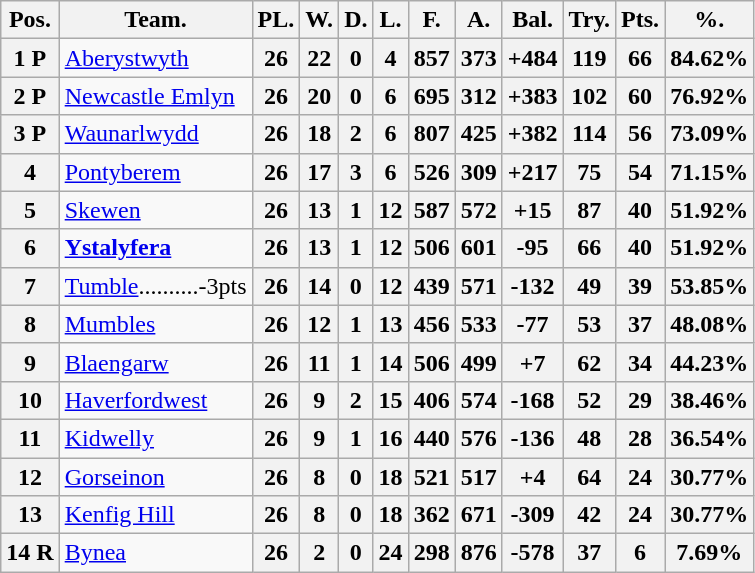<table class="wikitable">
<tr>
<th>Pos.</th>
<th>Team.</th>
<th>PL.</th>
<th>W.</th>
<th>D.</th>
<th>L.</th>
<th>F.</th>
<th>A.</th>
<th>Bal.</th>
<th>Try.</th>
<th>Pts.</th>
<th>%.</th>
</tr>
<tr>
<th>1 P</th>
<td><a href='#'>Aberystwyth</a></td>
<th>26</th>
<th>22</th>
<th>0</th>
<th>4</th>
<th>857</th>
<th>373</th>
<th>+484</th>
<th>119</th>
<th>66</th>
<th>84.62%</th>
</tr>
<tr>
<th>2 P</th>
<td><a href='#'>Newcastle Emlyn</a></td>
<th>26</th>
<th>20</th>
<th>0</th>
<th>6</th>
<th>695</th>
<th>312</th>
<th>+383</th>
<th>102</th>
<th>60</th>
<th>76.92%</th>
</tr>
<tr>
<th>3 P</th>
<td><a href='#'>Waunarlwydd</a></td>
<th>26</th>
<th>18</th>
<th>2</th>
<th>6</th>
<th>807</th>
<th>425</th>
<th>+382</th>
<th>114</th>
<th>56</th>
<th>73.09%</th>
</tr>
<tr>
<th>4</th>
<td><a href='#'>Pontyberem</a></td>
<th>26</th>
<th>17</th>
<th>3</th>
<th>6</th>
<th>526</th>
<th>309</th>
<th>+217</th>
<th>75</th>
<th>54</th>
<th>71.15%</th>
</tr>
<tr>
<th>5</th>
<td><a href='#'>Skewen</a></td>
<th>26</th>
<th>13</th>
<th>1</th>
<th>12</th>
<th>587</th>
<th>572</th>
<th>+15</th>
<th>87</th>
<th>40</th>
<th>51.92%</th>
</tr>
<tr>
<th>6</th>
<td><strong><a href='#'>Ystalyfera</a></strong></td>
<th>26</th>
<th>13</th>
<th>1</th>
<th>12</th>
<th>506</th>
<th>601</th>
<th>-95</th>
<th>66</th>
<th>40</th>
<th>51.92%</th>
</tr>
<tr>
<th>7</th>
<td><a href='#'>Tumble</a>..........-3pts</td>
<th>26</th>
<th>14</th>
<th>0</th>
<th>12</th>
<th>439</th>
<th>571</th>
<th>-132</th>
<th>49</th>
<th>39</th>
<th>53.85%</th>
</tr>
<tr>
<th>8</th>
<td><a href='#'>Mumbles</a></td>
<th>26</th>
<th>12</th>
<th>1</th>
<th>13</th>
<th>456</th>
<th>533</th>
<th>-77</th>
<th>53</th>
<th>37</th>
<th>48.08%</th>
</tr>
<tr>
<th>9</th>
<td><a href='#'>Blaengarw</a></td>
<th>26</th>
<th>11</th>
<th>1</th>
<th>14</th>
<th>506</th>
<th>499</th>
<th>+7</th>
<th>62</th>
<th>34</th>
<th>44.23%</th>
</tr>
<tr>
<th>10</th>
<td><a href='#'>Haverfordwest</a></td>
<th>26</th>
<th>9</th>
<th>2</th>
<th>15</th>
<th>406</th>
<th>574</th>
<th>-168</th>
<th>52</th>
<th>29</th>
<th>38.46%</th>
</tr>
<tr>
<th>11</th>
<td><a href='#'>Kidwelly</a></td>
<th>26</th>
<th>9</th>
<th>1</th>
<th>16</th>
<th>440</th>
<th>576</th>
<th>-136</th>
<th>48</th>
<th>28</th>
<th>36.54%</th>
</tr>
<tr>
<th>12</th>
<td><a href='#'>Gorseinon</a></td>
<th>26</th>
<th>8</th>
<th>0</th>
<th>18</th>
<th>521</th>
<th>517</th>
<th>+4</th>
<th>64</th>
<th>24</th>
<th>30.77%</th>
</tr>
<tr>
<th>13</th>
<td><a href='#'>Kenfig Hill</a></td>
<th>26</th>
<th>8</th>
<th>0</th>
<th>18</th>
<th>362</th>
<th>671</th>
<th>-309</th>
<th>42</th>
<th>24</th>
<th>30.77%</th>
</tr>
<tr>
<th>14 R</th>
<td><a href='#'>Bynea</a></td>
<th>26</th>
<th>2</th>
<th>0</th>
<th>24</th>
<th>298</th>
<th>876</th>
<th>-578</th>
<th>37</th>
<th>6</th>
<th>7.69%</th>
</tr>
</table>
